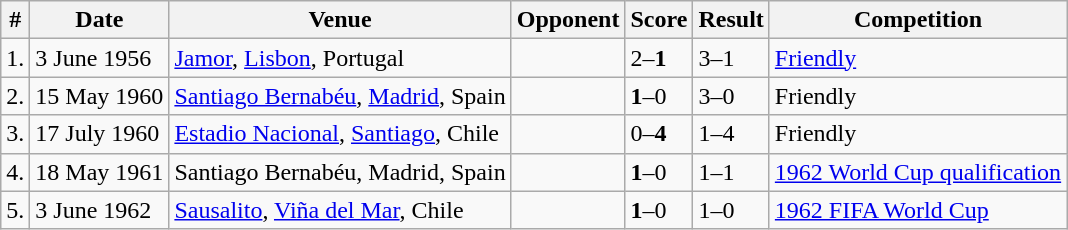<table class="wikitable" style="font-size:100%">
<tr>
<th>#</th>
<th>Date</th>
<th>Venue</th>
<th>Opponent</th>
<th>Score</th>
<th>Result</th>
<th>Competition</th>
</tr>
<tr>
<td>1.</td>
<td>3 June 1956</td>
<td><a href='#'>Jamor</a>, <a href='#'>Lisbon</a>, Portugal</td>
<td></td>
<td>2–<strong>1</strong></td>
<td>3–1</td>
<td><a href='#'>Friendly</a></td>
</tr>
<tr>
<td>2.</td>
<td>15 May 1960</td>
<td><a href='#'>Santiago Bernabéu</a>, <a href='#'>Madrid</a>, Spain</td>
<td></td>
<td><strong>1</strong>–0</td>
<td>3–0</td>
<td>Friendly</td>
</tr>
<tr>
<td>3.</td>
<td>17 July 1960</td>
<td><a href='#'>Estadio Nacional</a>, <a href='#'>Santiago</a>, Chile</td>
<td></td>
<td>0–<strong>4</strong></td>
<td>1–4</td>
<td>Friendly</td>
</tr>
<tr>
<td>4.</td>
<td>18 May 1961</td>
<td>Santiago Bernabéu, Madrid, Spain</td>
<td></td>
<td><strong>1</strong>–0</td>
<td>1–1</td>
<td><a href='#'>1962 World Cup qualification</a></td>
</tr>
<tr>
<td>5.</td>
<td>3 June 1962</td>
<td><a href='#'>Sausalito</a>, <a href='#'>Viña del Mar</a>, Chile</td>
<td></td>
<td><strong>1</strong>–0</td>
<td>1–0</td>
<td><a href='#'>1962 FIFA World Cup</a></td>
</tr>
</table>
